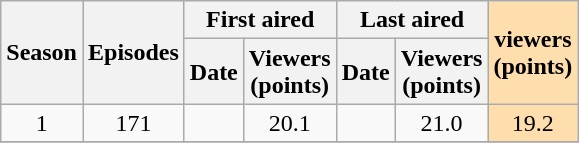<table class="wikitable" style="text-align: center">
<tr>
<th scope="col" rowspan="2">Season</th>
<th scope="col" rowspan="2" colspan="1">Episodes</th>
<th scope="col" colspan="2">First aired</th>
<th scope="col" colspan="2">Last aired</th>
<th style="background:#ffdead;" rowspan="2"> viewers <br> (points)</th>
</tr>
<tr>
<th scope="col">Date</th>
<th scope="col">Viewers<br>(points)</th>
<th scope="col">Date</th>
<th scope="col">Viewers<br>(points)</th>
</tr>
<tr>
<td>1</td>
<td>171</td>
<td></td>
<td>20.1</td>
<td></td>
<td>21.0</td>
<td style="background:#ffdead;">19.2</td>
</tr>
<tr>
</tr>
</table>
